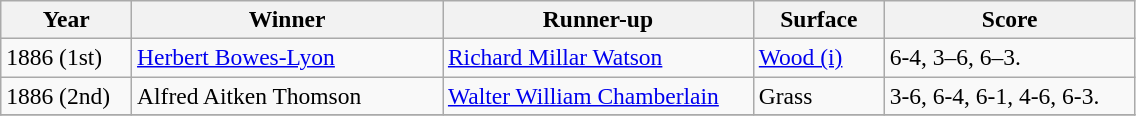<table class="wikitable" style="font-size:98%;">
<tr>
<th style="width:80px;">Year</th>
<th style="width:200px;">Winner</th>
<th style="width:200px;">Runner-up</th>
<th style="width:80px;">Surface</th>
<th style="width:160px;">Score</th>
</tr>
<tr>
<td>1886 (1st)</td>
<td> <a href='#'>Herbert Bowes-Lyon</a></td>
<td> <a href='#'>Richard Millar Watson</a></td>
<td><a href='#'>Wood (i)</a></td>
<td>6-4, 3–6, 6–3.</td>
</tr>
<tr>
<td>1886 (2nd)</td>
<td> Alfred Aitken Thomson</td>
<td> <a href='#'>Walter William Chamberlain</a></td>
<td>Grass</td>
<td>3-6, 6-4, 6-1, 4-6, 6-3.</td>
</tr>
<tr>
</tr>
</table>
